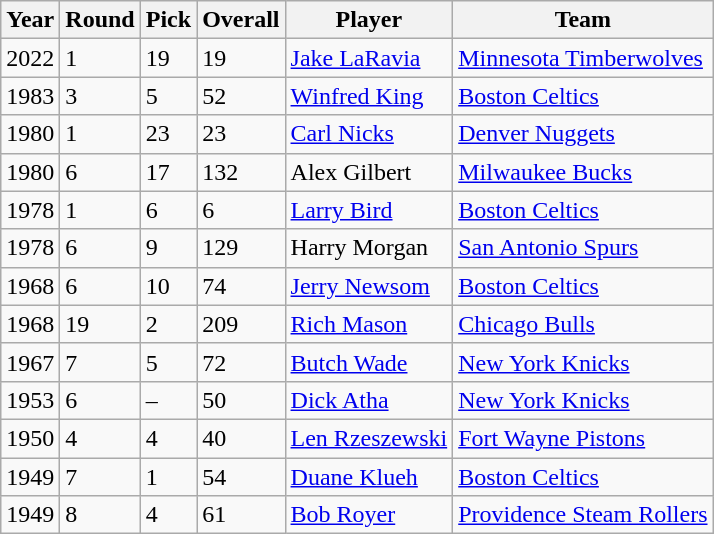<table class="wikitable">
<tr>
<th>Year</th>
<th>Round</th>
<th>Pick</th>
<th>Overall</th>
<th>Player</th>
<th>Team</th>
</tr>
<tr>
<td>2022</td>
<td>1</td>
<td>19</td>
<td>19</td>
<td><a href='#'>Jake LaRavia</a></td>
<td><a href='#'>Minnesota Timberwolves</a></td>
</tr>
<tr>
<td>1983</td>
<td>3</td>
<td>5</td>
<td>52</td>
<td><a href='#'>Winfred King</a></td>
<td><a href='#'>Boston Celtics</a></td>
</tr>
<tr>
<td>1980</td>
<td>1</td>
<td>23</td>
<td>23</td>
<td><a href='#'>Carl Nicks</a></td>
<td><a href='#'>Denver Nuggets</a></td>
</tr>
<tr>
<td>1980</td>
<td>6</td>
<td>17</td>
<td>132</td>
<td>Alex Gilbert</td>
<td><a href='#'>Milwaukee Bucks</a></td>
</tr>
<tr>
<td>1978</td>
<td>1</td>
<td>6</td>
<td>6</td>
<td><a href='#'>Larry Bird</a></td>
<td><a href='#'>Boston Celtics</a></td>
</tr>
<tr>
<td>1978</td>
<td>6</td>
<td>9</td>
<td>129</td>
<td>Harry Morgan</td>
<td><a href='#'>San Antonio Spurs</a></td>
</tr>
<tr>
<td>1968</td>
<td>6</td>
<td>10</td>
<td>74</td>
<td><a href='#'>Jerry Newsom</a></td>
<td><a href='#'>Boston Celtics</a></td>
</tr>
<tr>
<td>1968</td>
<td>19</td>
<td>2</td>
<td>209</td>
<td><a href='#'>Rich Mason</a></td>
<td><a href='#'>Chicago Bulls</a></td>
</tr>
<tr>
<td>1967</td>
<td>7</td>
<td>5</td>
<td>72</td>
<td><a href='#'>Butch Wade</a></td>
<td><a href='#'>New York Knicks</a></td>
</tr>
<tr>
<td>1953</td>
<td>6</td>
<td>–</td>
<td>50</td>
<td><a href='#'>Dick Atha</a></td>
<td><a href='#'>New York Knicks</a></td>
</tr>
<tr>
<td>1950</td>
<td>4</td>
<td>4</td>
<td>40</td>
<td><a href='#'>Len Rzeszewski</a></td>
<td><a href='#'>Fort Wayne Pistons</a></td>
</tr>
<tr>
<td>1949</td>
<td>7</td>
<td>1</td>
<td>54</td>
<td><a href='#'>Duane Klueh</a></td>
<td><a href='#'>Boston Celtics</a></td>
</tr>
<tr>
<td>1949</td>
<td>8</td>
<td>4</td>
<td>61</td>
<td><a href='#'>Bob Royer</a></td>
<td><a href='#'>Providence Steam Rollers</a></td>
</tr>
</table>
